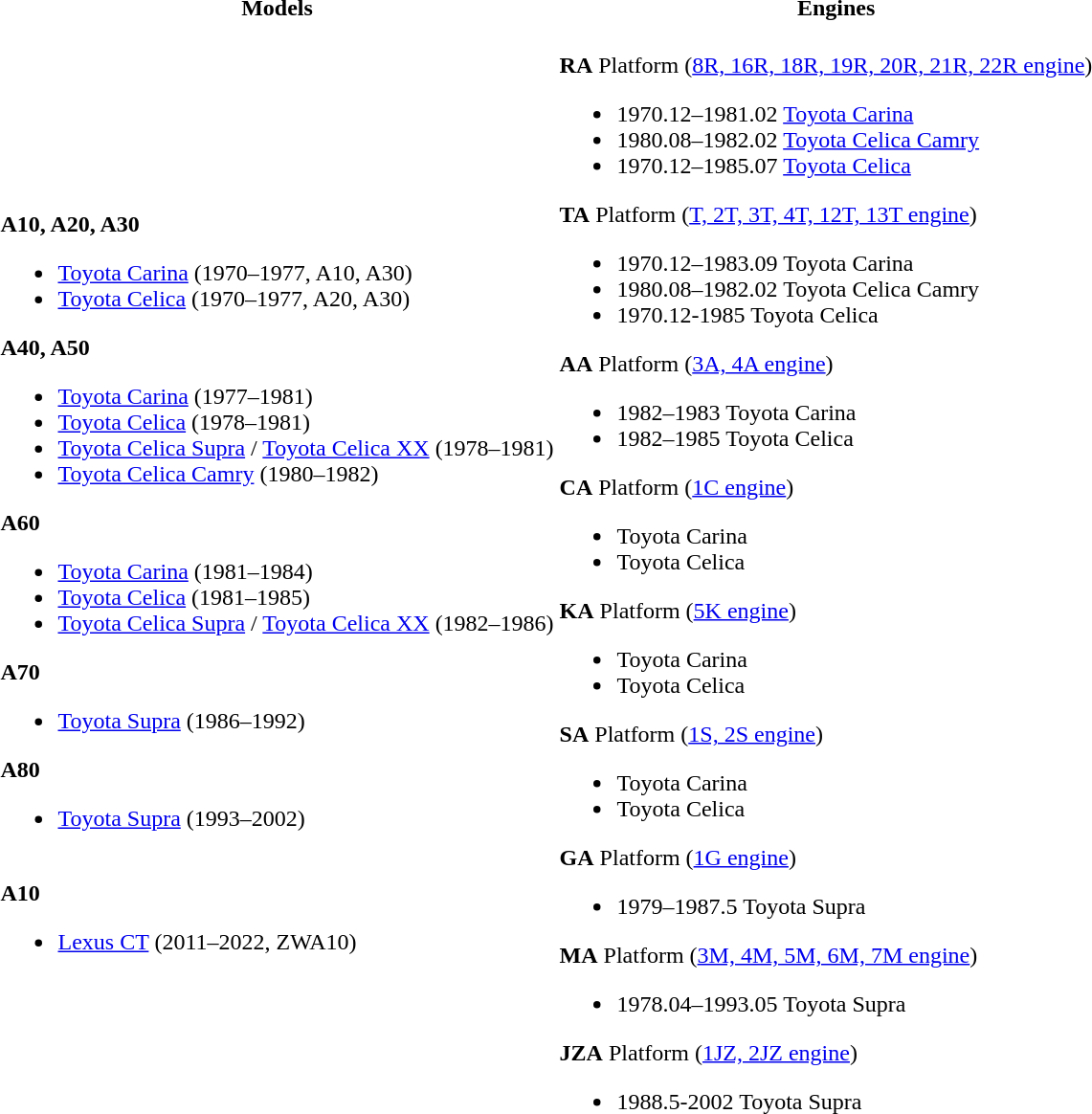<table>
<tr>
<th style="width:50%">Models</th>
<th>Engines</th>
</tr>
<tr>
<td style="width:50%"><br><strong>A10, A20, A30</strong><ul><li><a href='#'>Toyota Carina</a> (1970–1977, A10, A30)</li><li><a href='#'>Toyota Celica</a> (1970–1977, A20, A30)</li></ul><strong>A40, A50</strong><ul><li><a href='#'>Toyota Carina</a> (1977–1981)</li><li><a href='#'>Toyota Celica</a> (1978–1981)</li><li><a href='#'>Toyota Celica Supra</a> / <a href='#'>Toyota Celica XX</a> (1978–1981)</li><li><a href='#'>Toyota Celica Camry</a> (1980–1982)</li></ul><strong>A60</strong><ul><li><a href='#'>Toyota Carina</a> (1981–1984)</li><li><a href='#'>Toyota Celica</a> (1981–1985)</li><li><a href='#'>Toyota Celica Supra</a> / <a href='#'>Toyota Celica XX</a> (1982–1986)</li></ul><strong>A70</strong><ul><li><a href='#'>Toyota Supra</a> (1986–1992)</li></ul><strong>A80</strong><ul><li><a href='#'>Toyota Supra</a> (1993–2002)</li></ul><br><strong>A10</strong><ul><li><a href='#'>Lexus CT</a> (2011–2022, ZWA10)</li></ul></td>
<td style="width:50%"><br><strong>RA</strong> Platform (<a href='#'>8R, 16R, 18R, 19R, 20R, 21R, 22R engine</a>)<ul><li>1970.12–1981.02 <a href='#'>Toyota Carina</a></li><li>1980.08–1982.02 <a href='#'>Toyota Celica Camry</a></li><li>1970.12–1985.07 <a href='#'>Toyota Celica</a></li></ul><strong>TA</strong> Platform (<a href='#'>T, 2T, 3T, 4T, 12T, 13T engine</a>)<ul><li>1970.12–1983.09 Toyota Carina</li><li>1980.08–1982.02 Toyota Celica Camry</li><li>1970.12-1985 Toyota Celica</li></ul><strong>AA</strong> Platform (<a href='#'>3A, 4A engine</a>)<ul><li>1982–1983 Toyota Carina</li><li>1982–1985 Toyota Celica</li></ul><strong>CA</strong> Platform (<a href='#'>1C engine</a>)<ul><li>Toyota Carina</li><li>Toyota Celica</li></ul><strong>KA</strong> Platform (<a href='#'>5K engine</a>)<ul><li>Toyota Carina</li><li>Toyota Celica</li></ul><strong>SA</strong> Platform (<a href='#'>1S, 2S engine</a>)<ul><li>Toyota Carina</li><li>Toyota Celica</li></ul><strong>GA</strong> Platform (<a href='#'>1G engine</a>)<ul><li>1979–1987.5 Toyota Supra</li></ul><strong>MA</strong> Platform (<a href='#'>3M, 4M, 5M, 6M, 7M engine</a>)<ul><li>1978.04–1993.05 Toyota Supra</li></ul><strong>JZA</strong> Platform (<a href='#'>1JZ, 2JZ engine</a>)<ul><li>1988.5-2002 Toyota Supra</li></ul></td>
</tr>
</table>
